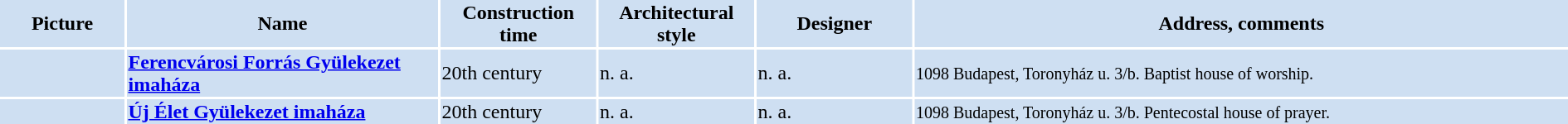<table width="100%">
<tr>
<th bgcolor="#CEDFF2" width="8%">Picture</th>
<th bgcolor="#CEDFF2" width="20%">Name</th>
<th bgcolor="#CEDFF2" width="10%">Construction time</th>
<th bgcolor="#CEDFF2" width="10%">Architectural style</th>
<th bgcolor="#CEDFF2" width="10%">Designer</th>
<th bgcolor="#CEDFF2" width="42%">Address, comments</th>
</tr>
<tr>
<td bgcolor="#CEDFF2"></td>
<td bgcolor="#CEDFF2"><strong><a href='#'>Ferencvárosi Forrás Gyülekezet imaháza</a></strong></td>
<td bgcolor="#CEDFF2">20th century</td>
<td bgcolor="#CEDFF2">n. a.</td>
<td bgcolor="#CEDFF2">n. a.</td>
<td bgcolor="#CEDFF2"><small>1098 Budapest, Toronyház u. 3/b. Baptist house of worship.</small></td>
</tr>
<tr>
<td bgcolor="#CEDFF2"></td>
<td bgcolor="#CEDFF2"><strong><a href='#'>Új Élet Gyülekezet imaháza</a></strong></td>
<td bgcolor="#CEDFF2">20th century</td>
<td bgcolor="#CEDFF2">n. a.</td>
<td bgcolor="#CEDFF2">n. a.</td>
<td bgcolor="#CEDFF2"><small>1098 Budapest, Toronyház u. 3/b. Pentecostal house of prayer.</small></td>
</tr>
</table>
